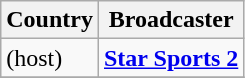<table class="wikitable">
<tr>
<th>Country</th>
<th>Broadcaster</th>
</tr>
<tr>
<td><strong></strong> (host)</td>
<td><strong><a href='#'>Star Sports 2</a></strong></td>
</tr>
<tr>
</tr>
</table>
